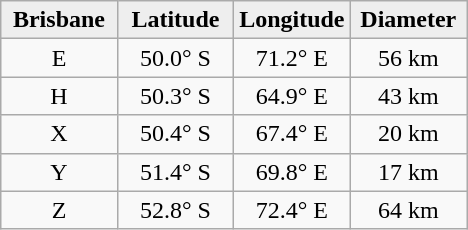<table class="wikitable">
<tr>
<th width="25%" style="background:#eeeeee;">Brisbane</th>
<th width="25%" style="background:#eeeeee;">Latitude</th>
<th width="25%" style="background:#eeeeee;">Longitude</th>
<th width="25%" style="background:#eeeeee;">Diameter</th>
</tr>
<tr>
<td align="center">E</td>
<td align="center">50.0° S</td>
<td align="center">71.2° E</td>
<td align="center">56 km</td>
</tr>
<tr>
<td align="center">H</td>
<td align="center">50.3° S</td>
<td align="center">64.9° E</td>
<td align="center">43 km</td>
</tr>
<tr>
<td align="center">X</td>
<td align="center">50.4° S</td>
<td align="center">67.4° E</td>
<td align="center">20 km</td>
</tr>
<tr>
<td align="center">Y</td>
<td align="center">51.4° S</td>
<td align="center">69.8° E</td>
<td align="center">17 km</td>
</tr>
<tr>
<td align="center">Z</td>
<td align="center">52.8° S</td>
<td align="center">72.4° E</td>
<td align="center">64 km</td>
</tr>
</table>
